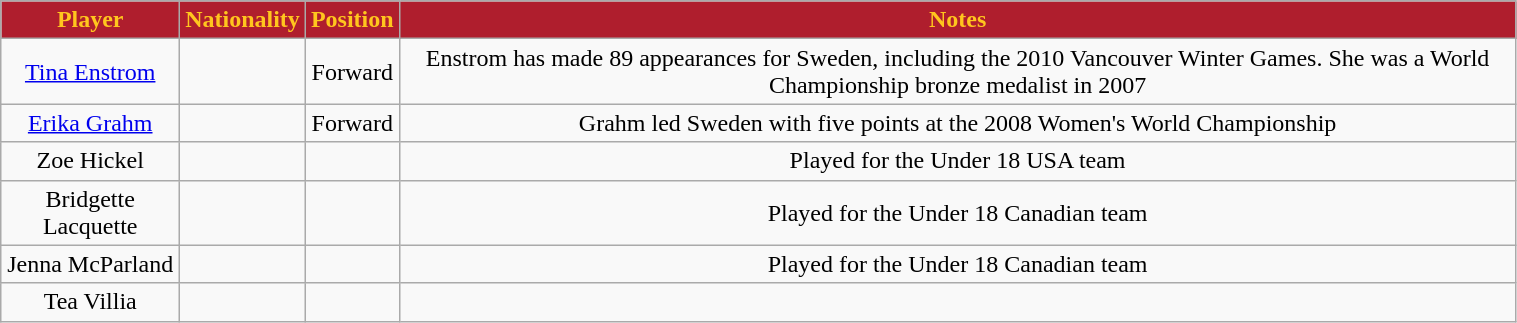<table class="wikitable" width="80%">
<tr align="center"  style=" background:#AF1E2D;color:#FFC61E;">
<td><strong>Player</strong></td>
<td><strong>Nationality</strong></td>
<td><strong>Position</strong></td>
<td><strong>Notes</strong></td>
</tr>
<tr align="center" bgcolor="">
<td><a href='#'>Tina Enstrom</a></td>
<td></td>
<td>Forward</td>
<td>Enstrom has made 89 appearances for Sweden, including the 2010 Vancouver Winter Games.  She was a World Championship bronze medalist in 2007</td>
</tr>
<tr align="center" bgcolor="">
<td><a href='#'>Erika Grahm</a></td>
<td></td>
<td>Forward</td>
<td>Grahm led Sweden with five points at the 2008 Women's World Championship</td>
</tr>
<tr align="center" bgcolor="">
<td>Zoe Hickel</td>
<td></td>
<td></td>
<td>Played for the Under 18 USA team</td>
</tr>
<tr align="center" bgcolor="">
<td>Bridgette Lacquette</td>
<td></td>
<td></td>
<td>Played for the Under 18 Canadian team</td>
</tr>
<tr align="center" bgcolor="">
<td>Jenna McParland</td>
<td></td>
<td></td>
<td>Played for the Under 18 Canadian team</td>
</tr>
<tr align="center" bgcolor="">
<td>Tea Villia</td>
<td></td>
<td></td>
<td></td>
</tr>
</table>
